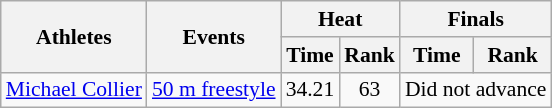<table class=wikitable style=font-size:90%>
<tr>
<th rowspan=2>Athletes</th>
<th rowspan=2>Events</th>
<th colspan=2>Heat</th>
<th colspan=2>Finals</th>
</tr>
<tr>
<th>Time</th>
<th>Rank</th>
<th>Time</th>
<th>Rank</th>
</tr>
<tr>
<td><a href='#'>Michael Collier</a></td>
<td><a href='#'>50 m freestyle</a></td>
<td align=center>34.21</td>
<td align=center>63</td>
<td colspan=2 align=center>Did not advance</td>
</tr>
</table>
